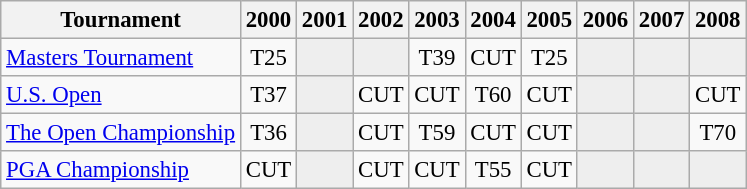<table class="wikitable" style="font-size:95%;text-align:center;">
<tr>
<th>Tournament</th>
<th>2000</th>
<th>2001</th>
<th>2002</th>
<th>2003</th>
<th>2004</th>
<th>2005</th>
<th>2006</th>
<th>2007</th>
<th>2008</th>
</tr>
<tr>
<td align=left><a href='#'>Masters Tournament</a></td>
<td>T25</td>
<td style="background:#eeeeee;"></td>
<td style="background:#eeeeee;"></td>
<td>T39</td>
<td>CUT</td>
<td>T25</td>
<td style="background:#eeeeee;"></td>
<td style="background:#eeeeee;"></td>
<td style="background:#eeeeee;"></td>
</tr>
<tr>
<td align=left><a href='#'>U.S. Open</a></td>
<td>T37</td>
<td style="background:#eeeeee;"></td>
<td>CUT</td>
<td>CUT</td>
<td>T60</td>
<td>CUT</td>
<td style="background:#eeeeee;"></td>
<td style="background:#eeeeee;"></td>
<td>CUT</td>
</tr>
<tr>
<td align=left><a href='#'>The Open Championship</a></td>
<td>T36</td>
<td style="background:#eeeeee;"></td>
<td>CUT</td>
<td>T59</td>
<td>CUT</td>
<td>CUT</td>
<td style="background:#eeeeee;"></td>
<td style="background:#eeeeee;"></td>
<td>T70</td>
</tr>
<tr>
<td align=left><a href='#'>PGA Championship</a></td>
<td>CUT</td>
<td style="background:#eeeeee;"></td>
<td>CUT</td>
<td>CUT</td>
<td>T55</td>
<td>CUT</td>
<td style="background:#eeeeee;"></td>
<td style="background:#eeeeee;"></td>
<td style="background:#eeeeee;"></td>
</tr>
</table>
